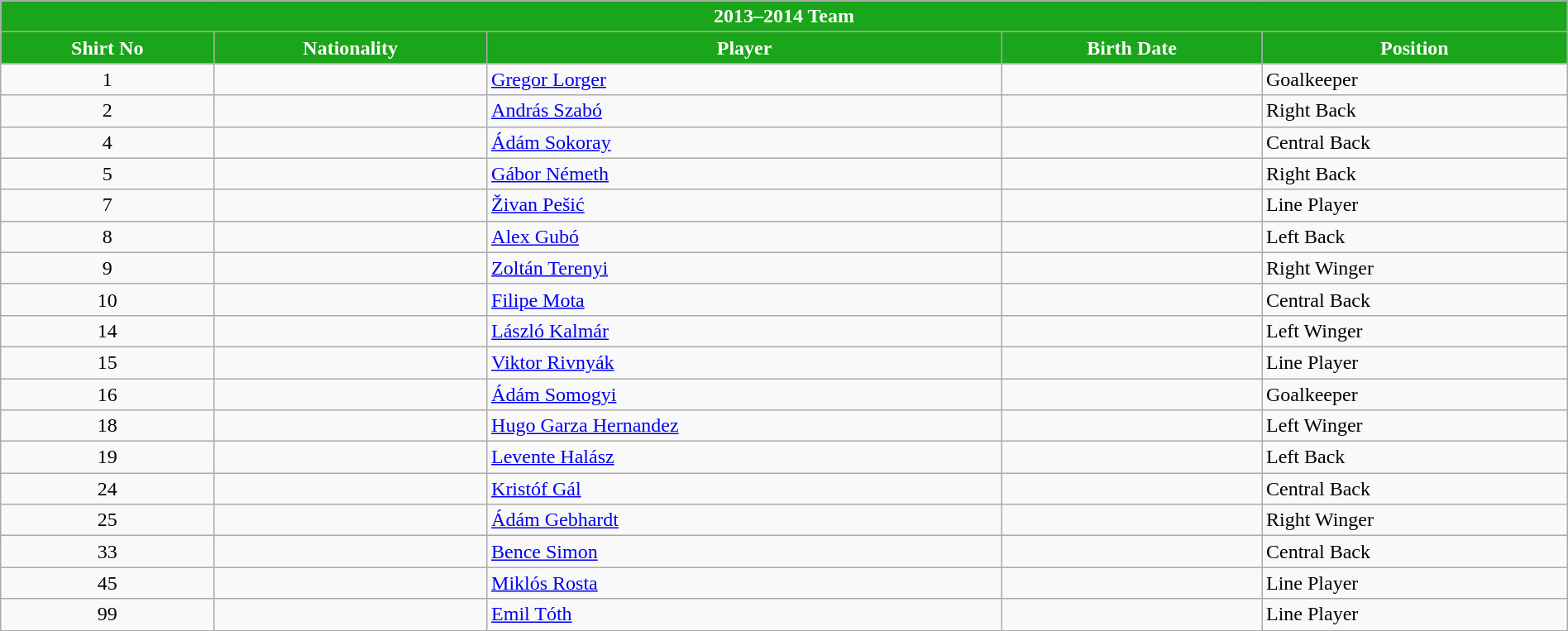<table class="wikitable collapsible collapsed" style="width:100%">
<tr>
<th colspan=5 style="background-color:#1AA51A;color:white;text-align:center;"><strong>2013–2014 Team</strong></th>
</tr>
<tr>
<th style="color:white; background:#1AA51A">Shirt No</th>
<th style="color:white; background:#1AA51A">Nationality</th>
<th style="color:white; background:#1AA51A">Player</th>
<th style="color:white; background:#1AA51A">Birth Date</th>
<th style="color:white; background:#1AA51A">Position</th>
</tr>
<tr>
<td align=center>1</td>
<td></td>
<td><a href='#'>Gregor Lorger</a></td>
<td></td>
<td>Goalkeeper</td>
</tr>
<tr>
<td align=center>2</td>
<td></td>
<td><a href='#'>András Szabó</a></td>
<td></td>
<td>Right Back</td>
</tr>
<tr>
<td align=center>4</td>
<td></td>
<td><a href='#'>Ádám Sokoray</a></td>
<td></td>
<td>Central Back</td>
</tr>
<tr>
<td align=center>5</td>
<td></td>
<td><a href='#'>Gábor Németh</a></td>
<td></td>
<td>Right Back</td>
</tr>
<tr>
<td align=center>7</td>
<td></td>
<td><a href='#'>Živan Pešić</a></td>
<td></td>
<td>Line Player</td>
</tr>
<tr>
<td align=center>8</td>
<td></td>
<td><a href='#'>Alex Gubó</a></td>
<td></td>
<td>Left Back</td>
</tr>
<tr>
<td align=center>9</td>
<td></td>
<td><a href='#'>Zoltán Terenyi</a></td>
<td></td>
<td>Right Winger</td>
</tr>
<tr>
<td align=center>10</td>
<td></td>
<td><a href='#'>Filipe Mota</a></td>
<td></td>
<td>Central Back</td>
</tr>
<tr>
<td align=center>14</td>
<td></td>
<td><a href='#'>László Kalmár</a></td>
<td></td>
<td>Left Winger</td>
</tr>
<tr>
<td align=center>15</td>
<td></td>
<td><a href='#'>Viktor Rivnyák</a></td>
<td></td>
<td>Line Player</td>
</tr>
<tr>
<td align=center>16</td>
<td></td>
<td><a href='#'>Ádám Somogyi</a></td>
<td></td>
<td>Goalkeeper</td>
</tr>
<tr>
<td align=center>18</td>
<td></td>
<td><a href='#'>Hugo Garza Hernandez</a></td>
<td></td>
<td>Left Winger</td>
</tr>
<tr>
<td align=center>19</td>
<td></td>
<td><a href='#'>Levente Halász</a></td>
<td></td>
<td>Left Back</td>
</tr>
<tr>
<td align=center>24</td>
<td></td>
<td><a href='#'>Kristóf Gál</a></td>
<td></td>
<td>Central Back</td>
</tr>
<tr>
<td align=center>25</td>
<td></td>
<td><a href='#'>Ádám Gebhardt</a></td>
<td></td>
<td>Right Winger</td>
</tr>
<tr>
<td align=center>33</td>
<td></td>
<td><a href='#'>Bence Simon</a></td>
<td></td>
<td>Central Back</td>
</tr>
<tr>
<td align=center>45</td>
<td></td>
<td><a href='#'>Miklós Rosta</a></td>
<td></td>
<td>Line Player</td>
</tr>
<tr>
<td align=center>99</td>
<td></td>
<td><a href='#'>Emil Tóth</a></td>
<td></td>
<td>Line Player</td>
</tr>
</table>
